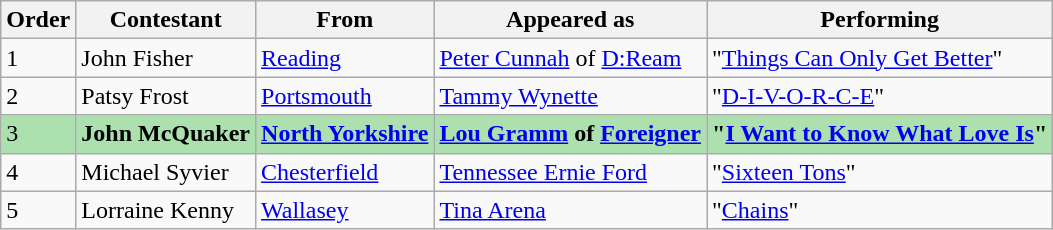<table class="wikitable">
<tr>
<th>Order</th>
<th>Contestant</th>
<th>From</th>
<th>Appeared as</th>
<th>Performing</th>
</tr>
<tr>
<td>1</td>
<td>John Fisher</td>
<td><a href='#'>Reading</a></td>
<td><a href='#'>Peter Cunnah</a> of <a href='#'>D:Ream</a></td>
<td>"<a href='#'>Things Can Only Get Better</a>"</td>
</tr>
<tr>
<td>2</td>
<td>Patsy Frost</td>
<td><a href='#'>Portsmouth</a></td>
<td><a href='#'>Tammy Wynette</a></td>
<td>"<a href='#'>D-I-V-O-R-C-E</a>"</td>
</tr>
<tr style="background:#ACE1AF;">
<td>3</td>
<td><strong>John McQuaker</strong></td>
<td><strong><a href='#'>North Yorkshire</a></strong></td>
<td><strong><a href='#'>Lou Gramm</a> of <a href='#'>Foreigner</a></strong></td>
<td><strong>"<a href='#'>I Want to Know What Love Is</a>"</strong></td>
</tr>
<tr>
<td>4</td>
<td>Michael Syvier</td>
<td><a href='#'>Chesterfield</a></td>
<td><a href='#'>Tennessee Ernie Ford</a></td>
<td>"<a href='#'>Sixteen Tons</a>"</td>
</tr>
<tr>
<td>5</td>
<td>Lorraine Kenny</td>
<td><a href='#'>Wallasey</a></td>
<td><a href='#'>Tina Arena</a></td>
<td>"<a href='#'>Chains</a>"</td>
</tr>
</table>
